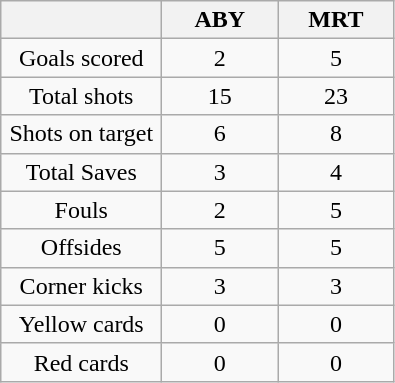<table class="wikitable" style="text-align: center">
<tr>
<th width=100></th>
<th width=70>ABY</th>
<th width=70>MRT</th>
</tr>
<tr>
<td>Goals scored</td>
<td>2</td>
<td>5</td>
</tr>
<tr>
<td>Total shots</td>
<td>15</td>
<td>23</td>
</tr>
<tr>
<td>Shots on target</td>
<td>6</td>
<td>8</td>
</tr>
<tr>
<td>Total Saves</td>
<td>3</td>
<td>4</td>
</tr>
<tr>
<td>Fouls</td>
<td>2</td>
<td>5</td>
</tr>
<tr>
<td>Offsides</td>
<td>5</td>
<td>5</td>
</tr>
<tr>
<td>Corner kicks</td>
<td>3</td>
<td>3</td>
</tr>
<tr>
<td>Yellow cards</td>
<td>0</td>
<td>0</td>
</tr>
<tr>
<td>Red cards</td>
<td>0</td>
<td>0</td>
</tr>
</table>
